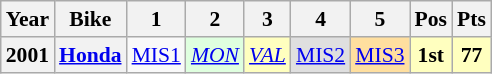<table class="wikitable" style="text-align:center; font-size:90%">
<tr>
<th>Year</th>
<th>Bike</th>
<th>1</th>
<th>2</th>
<th>3</th>
<th>4</th>
<th>5</th>
<th>Pos</th>
<th>Pts</th>
</tr>
<tr>
<th>2001</th>
<th><a href='#'>Honda</a></th>
<td style="background:#;"><a href='#'>MIS1</a><br></td>
<td style="background:#dfffdf;"><em><a href='#'>MON</a></em><br></td>
<td style="background:#ffffbf;"><em><a href='#'>VAL</a></em><br></td>
<td style="background:#dfdfdf;"><a href='#'>MIS2</a><br></td>
<td style="background:#ffdf9f;"><a href='#'>MIS3</a><br></td>
<th style="background:#ffffbf;">1st</th>
<th style="background:#ffffbf;">77</th>
</tr>
</table>
